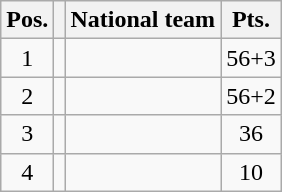<table class=wikitable>
<tr>
<th>Pos.</th>
<th></th>
<th>National team</th>
<th>Pts.</th>
</tr>
<tr align=center >
<td>1</td>
<td></td>
<td align=left></td>
<td>56+3</td>
</tr>
<tr align=center >
<td>2</td>
<td></td>
<td align=left></td>
<td>56+2</td>
</tr>
<tr align=center >
<td>3</td>
<td></td>
<td align=left></td>
<td>36</td>
</tr>
<tr align=center>
<td>4</td>
<td></td>
<td align=left></td>
<td>10</td>
</tr>
</table>
